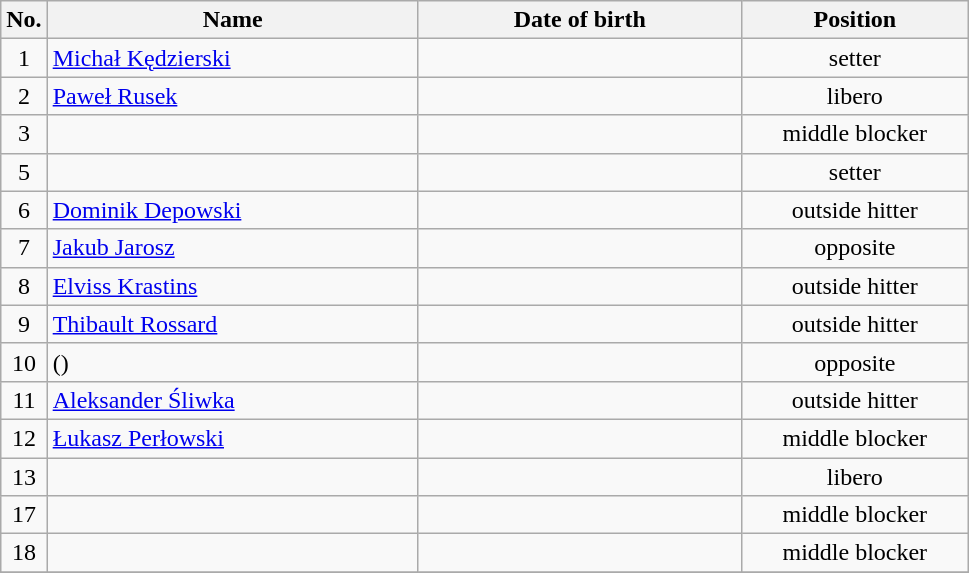<table class="wikitable sortable" style="font-size:100%; text-align:center;">
<tr>
<th>No.</th>
<th style="width:15em">Name</th>
<th style="width:13em">Date of birth</th>
<th style="width:9em">Position</th>
</tr>
<tr>
<td>1</td>
<td align=left> <a href='#'>Michał Kędzierski</a></td>
<td align=right></td>
<td>setter</td>
</tr>
<tr>
<td>2</td>
<td align=left> <a href='#'>Paweł Rusek</a></td>
<td align=right></td>
<td>libero</td>
</tr>
<tr>
<td>3</td>
<td align=left> </td>
<td align=right></td>
<td>middle blocker</td>
</tr>
<tr>
<td>5</td>
<td align=left> </td>
<td align=right></td>
<td>setter</td>
</tr>
<tr>
<td>6</td>
<td align=left> <a href='#'>Dominik Depowski</a></td>
<td align=right></td>
<td>outside hitter</td>
</tr>
<tr>
<td>7</td>
<td align=left> <a href='#'>Jakub Jarosz</a></td>
<td align=right></td>
<td>opposite</td>
</tr>
<tr>
<td>8</td>
<td align=left> <a href='#'>Elviss Krastins</a></td>
<td align=right></td>
<td>outside hitter</td>
</tr>
<tr>
<td>9</td>
<td align=left> <a href='#'>Thibault Rossard</a></td>
<td align=right></td>
<td>outside hitter</td>
</tr>
<tr>
<td>10</td>
<td align=left>  ()</td>
<td align=right></td>
<td>opposite</td>
</tr>
<tr>
<td>11</td>
<td align=left> <a href='#'>Aleksander Śliwka</a></td>
<td align=right></td>
<td>outside hitter</td>
</tr>
<tr>
<td>12</td>
<td align=left> <a href='#'>Łukasz Perłowski</a></td>
<td align=right></td>
<td>middle blocker</td>
</tr>
<tr>
<td>13</td>
<td align=left> </td>
<td align=right></td>
<td>libero</td>
</tr>
<tr>
<td>17</td>
<td align=left> </td>
<td align=right></td>
<td>middle blocker</td>
</tr>
<tr>
<td>18</td>
<td align=left> </td>
<td align=right></td>
<td>middle blocker</td>
</tr>
<tr>
</tr>
</table>
